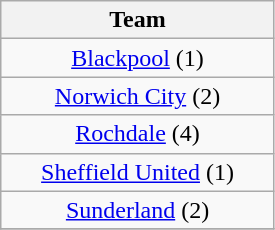<table class="wikitable" style="text-align:center;">
<tr>
<th width=175>Team</th>
</tr>
<tr>
<td><a href='#'>Blackpool</a> (1)</td>
</tr>
<tr>
<td><a href='#'>Norwich City</a> (2)</td>
</tr>
<tr>
<td><a href='#'>Rochdale</a> (4)</td>
</tr>
<tr>
<td><a href='#'>Sheffield United</a> (1)</td>
</tr>
<tr>
<td><a href='#'>Sunderland</a> (2)</td>
</tr>
<tr>
</tr>
</table>
